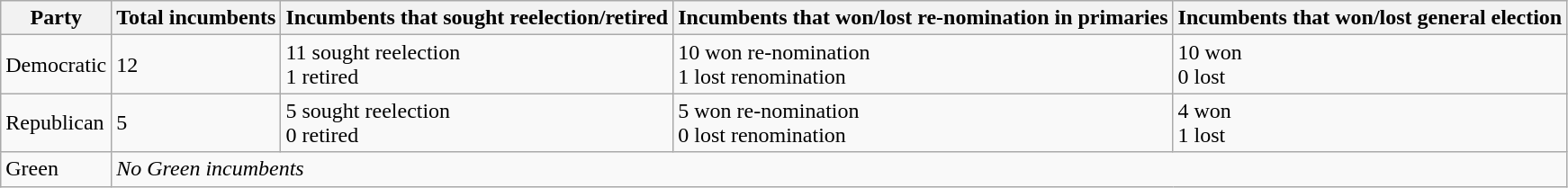<table class="wikitable">
<tr>
<th>Party</th>
<th>Total incumbents</th>
<th>Incumbents that sought reelection/retired</th>
<th>Incumbents that won/lost re-nomination in primaries</th>
<th>Incumbents that won/lost general election</th>
</tr>
<tr>
<td>Democratic</td>
<td>12</td>
<td>11 sought reelection<br>1 retired</td>
<td>10 won re-nomination<br>1 lost renomination</td>
<td>10 won<br>0 lost</td>
</tr>
<tr>
<td>Republican</td>
<td>5</td>
<td>5  sought reelection<br>0 retired</td>
<td>5 won re-nomination<br>0 lost renomination</td>
<td>4 won<br>1 lost</td>
</tr>
<tr>
<td>Green</td>
<td colspan=4><em>No Green incumbents</em></td>
</tr>
</table>
